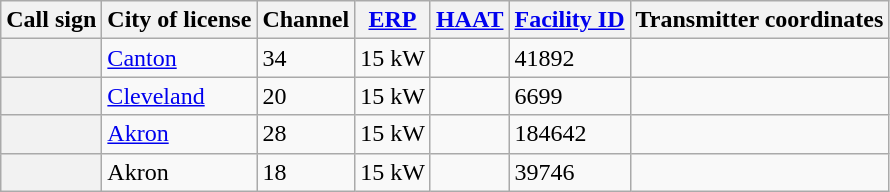<table class="wikitable">
<tr>
<th scope = "col">Call sign</th>
<th scope = "col">City of license</th>
<th scope = "col">Channel</th>
<th scope = "col"><a href='#'>ERP</a></th>
<th scope = "col"><a href='#'>HAAT</a></th>
<th scope = "col"><a href='#'>Facility ID</a></th>
<th scope = "col">Transmitter coordinates</th>
</tr>
<tr>
<th scope = "row"></th>
<td><a href='#'>Canton</a></td>
<td>34</td>
<td>15 kW</td>
<td></td>
<td>41892</td>
<td></td>
</tr>
<tr>
<th scope = "row"></th>
<td><a href='#'>Cleveland</a></td>
<td>20</td>
<td>15 kW</td>
<td></td>
<td>6699</td>
<td></td>
</tr>
<tr>
<th scope = "row"></th>
<td><a href='#'>Akron</a></td>
<td>28</td>
<td>15 kW</td>
<td></td>
<td>184642</td>
<td></td>
</tr>
<tr>
<th scope = "row"></th>
<td>Akron</td>
<td>18</td>
<td>15 kW</td>
<td></td>
<td>39746</td>
<td></td>
</tr>
</table>
